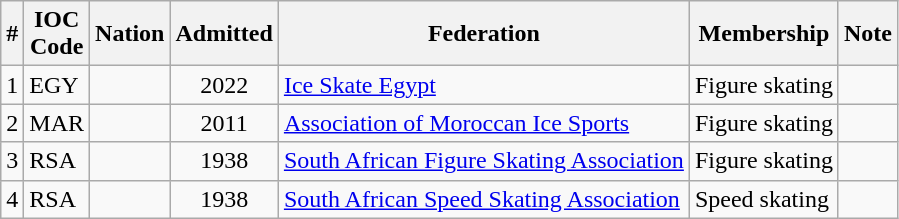<table class="wikitable sortable">
<tr>
<th>#</th>
<th>IOC <br> Code</th>
<th>Nation</th>
<th>Admitted</th>
<th>Federation</th>
<th>Membership</th>
<th>Note</th>
</tr>
<tr>
<td>1</td>
<td>EGY</td>
<td></td>
<td style="text-align: center;">2022</td>
<td><a href='#'>Ice Skate Egypt</a></td>
<td>Figure skating</td>
<td></td>
</tr>
<tr>
<td>2</td>
<td>MAR</td>
<td></td>
<td style="text-align: center;">2011</td>
<td><a href='#'>Association of Moroccan Ice Sports</a></td>
<td>Figure skating</td>
<td></td>
</tr>
<tr>
<td>3</td>
<td>RSA</td>
<td></td>
<td style="text-align: center;">1938</td>
<td><a href='#'>South African Figure Skating Association</a></td>
<td>Figure skating</td>
<td></td>
</tr>
<tr>
<td>4</td>
<td>RSA</td>
<td></td>
<td style="text-align: center;">1938</td>
<td><a href='#'>South African Speed Skating Association</a></td>
<td>Speed skating</td>
<td></td>
</tr>
</table>
